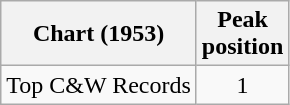<table class="wikitable">
<tr>
<th align="left">Chart (1953)</th>
<th align="center">Peak<br>position</th>
</tr>
<tr>
<td align="left">Top C&W Records</td>
<td align="center">1</td>
</tr>
</table>
